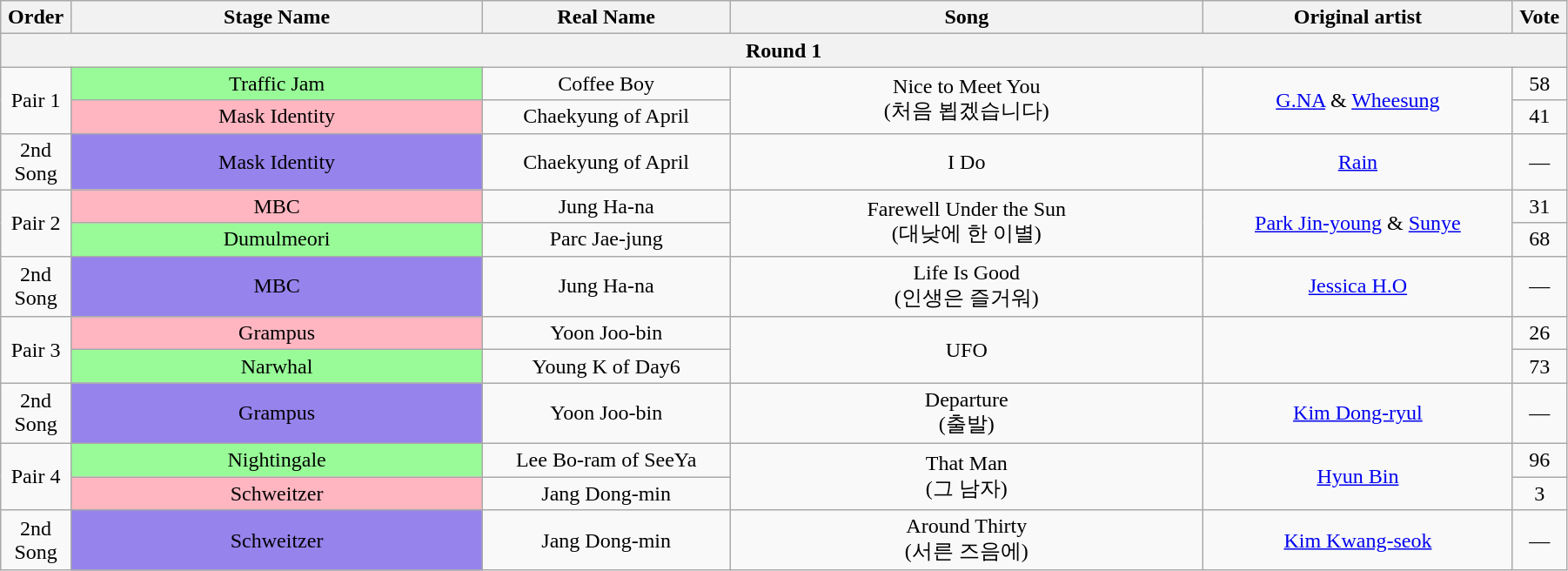<table class="wikitable" style="text-align:center; width:95%;">
<tr>
<th style="width:1%;">Order</th>
<th style="width:20%;">Stage Name</th>
<th style="width:12%;">Real Name</th>
<th style="width:23%;">Song</th>
<th style="width:15%;">Original artist</th>
<th style="width:1%;">Vote</th>
</tr>
<tr>
<th colspan=6>Round 1</th>
</tr>
<tr>
<td rowspan=2>Pair 1</td>
<td bgcolor="palegreen">Traffic Jam</td>
<td>Coffee Boy</td>
<td rowspan=2>Nice to Meet You<br>(처음 뵙겠습니다)</td>
<td rowspan=2><a href='#'>G.NA</a> & <a href='#'>Wheesung</a></td>
<td>58</td>
</tr>
<tr>
<td bgcolor="lightpink">Mask Identity</td>
<td>Chaekyung of April</td>
<td>41</td>
</tr>
<tr>
<td>2nd Song</td>
<td bgcolor="#9683EC">Mask Identity</td>
<td>Chaekyung of April</td>
<td>I Do</td>
<td><a href='#'>Rain</a></td>
<td>—</td>
</tr>
<tr>
<td rowspan=2>Pair 2</td>
<td bgcolor="lightpink">MBC</td>
<td>Jung Ha-na</td>
<td rowspan=2>Farewell Under the Sun<br>(대낮에 한 이별)</td>
<td rowspan=2><a href='#'>Park Jin-young</a> & <a href='#'>Sunye</a></td>
<td>31</td>
</tr>
<tr>
<td bgcolor="palegreen">Dumulmeori</td>
<td>Parc Jae-jung</td>
<td>68</td>
</tr>
<tr>
<td>2nd Song</td>
<td bgcolor="#9683EC">MBC</td>
<td>Jung Ha-na</td>
<td>Life Is Good<br>(인생은 즐거워)</td>
<td><a href='#'>Jessica H.O</a></td>
<td>—</td>
</tr>
<tr>
<td rowspan=2>Pair 3</td>
<td bgcolor="lightpink">Grampus</td>
<td>Yoon Joo-bin</td>
<td rowspan=2>UFO</td>
<td rowspan=2></td>
<td>26</td>
</tr>
<tr>
<td bgcolor="palegreen">Narwhal</td>
<td>Young K of Day6</td>
<td>73</td>
</tr>
<tr>
<td>2nd Song</td>
<td bgcolor="#9683EC">Grampus</td>
<td>Yoon Joo-bin</td>
<td>Departure<br>(출발)</td>
<td><a href='#'>Kim Dong-ryul</a></td>
<td>—</td>
</tr>
<tr>
<td rowspan=2>Pair 4</td>
<td bgcolor="palegreen">Nightingale</td>
<td>Lee Bo-ram of SeeYa</td>
<td rowspan=2>That Man<br>(그 남자)</td>
<td rowspan=2><a href='#'>Hyun Bin</a></td>
<td>96</td>
</tr>
<tr>
<td bgcolor="lightpink">Schweitzer</td>
<td>Jang Dong-min</td>
<td>3</td>
</tr>
<tr>
<td>2nd Song</td>
<td bgcolor="#9683EC">Schweitzer</td>
<td>Jang Dong-min</td>
<td>Around Thirty<br>(서른 즈음에)</td>
<td><a href='#'>Kim Kwang-seok</a></td>
<td>—</td>
</tr>
</table>
